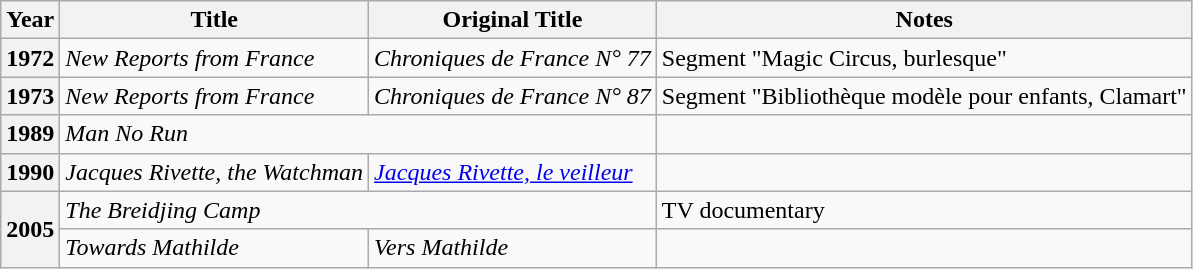<table class="wikitable">
<tr>
<th>Year</th>
<th>Title</th>
<th>Original Title</th>
<th>Notes</th>
</tr>
<tr>
<th>1972</th>
<td><em>New Reports from France</em></td>
<td><em>Chroniques de France N° 77</em></td>
<td>Segment "Magic Circus, burlesque"</td>
</tr>
<tr>
<th>1973</th>
<td><em>New Reports from France</em></td>
<td><em>Chroniques de France N° 87</em></td>
<td>Segment "Bibliothèque modèle pour enfants, Clamart"</td>
</tr>
<tr>
<th>1989</th>
<td colspan="2"><em>Man No Run</em></td>
<td></td>
</tr>
<tr>
<th>1990</th>
<td><em>Jacques Rivette, the Watchman</em></td>
<td><em><a href='#'>Jacques Rivette, le veilleur</a></em></td>
<td></td>
</tr>
<tr>
<th rowspan="2">2005</th>
<td colspan="2"><em>The Breidjing Camp</em></td>
<td>TV documentary</td>
</tr>
<tr>
<td><em>Towards Mathilde</em></td>
<td><em>Vers Mathilde</em></td>
<td></td>
</tr>
</table>
